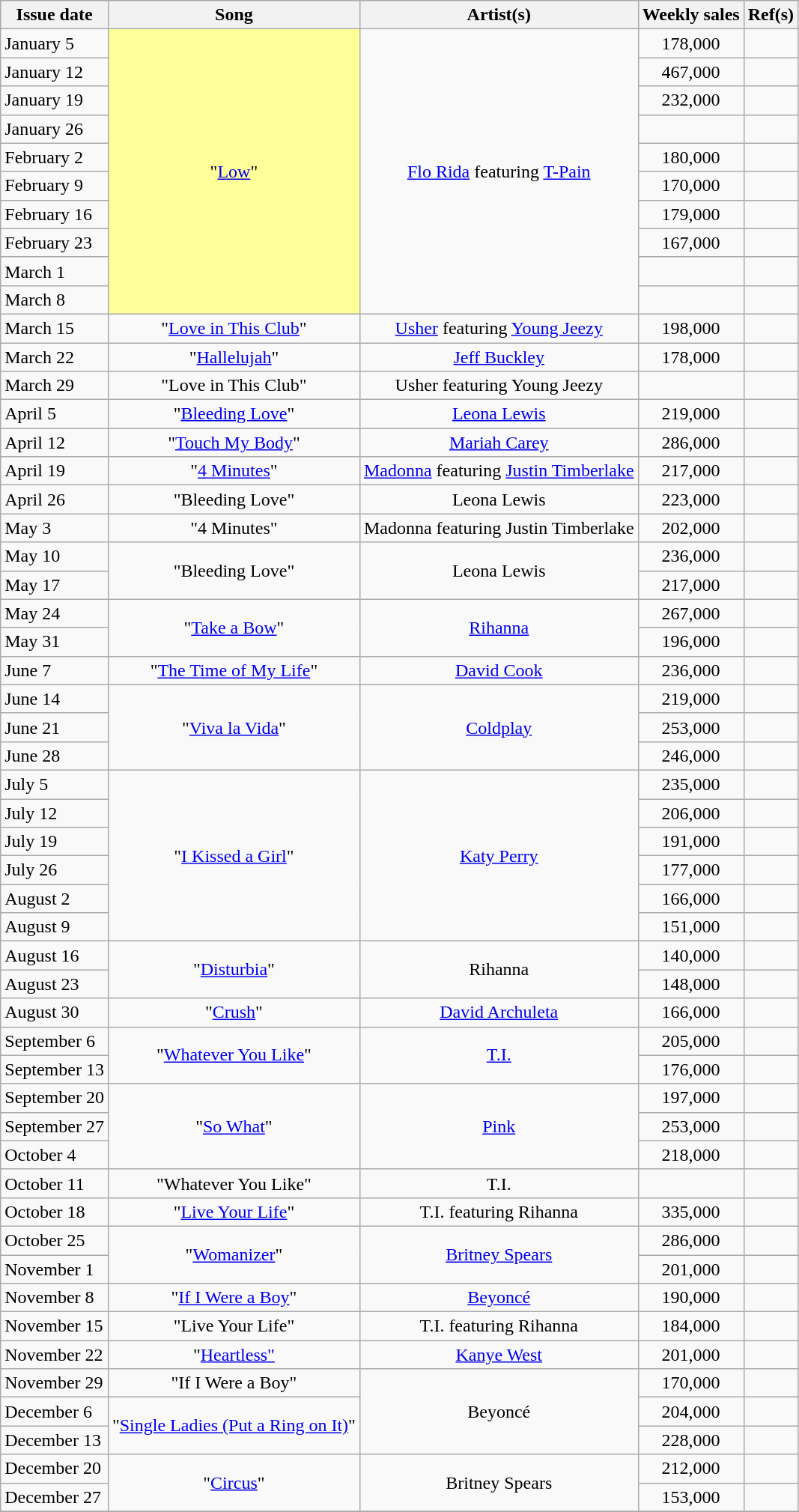<table class="wikitable">
<tr>
<th>Issue date</th>
<th>Song</th>
<th>Artist(s)</th>
<th>Weekly sales</th>
<th>Ref(s)</th>
</tr>
<tr>
<td>January 5</td>
<td bgcolor=#FFFF99 style="text-align: center;" rowspan="10">"<a href='#'>Low</a>" </td>
<td style="text-align: center;" rowspan="10"><a href='#'>Flo Rida</a> featuring <a href='#'>T-Pain</a></td>
<td style="text-align: center;">178,000</td>
<td style="text-align: center;"></td>
</tr>
<tr>
<td>January 12</td>
<td style="text-align: center;">467,000</td>
<td style="text-align: center;"></td>
</tr>
<tr>
<td>January 19</td>
<td style="text-align: center;">232,000</td>
<td style="text-align: center;"></td>
</tr>
<tr>
<td>January 26</td>
<td style="text-align: center;"></td>
<td style="text-align: center;"></td>
</tr>
<tr>
<td>February 2</td>
<td style="text-align: center;">180,000</td>
<td style="text-align: center;"></td>
</tr>
<tr>
<td>February 9</td>
<td style="text-align: center;">170,000</td>
<td style="text-align: center;"></td>
</tr>
<tr>
<td>February 16</td>
<td style="text-align: center;">179,000 </td>
<td style="text-align: center;"></td>
</tr>
<tr>
<td>February 23</td>
<td style="text-align: center;">167,000</td>
<td style="text-align: center;"></td>
</tr>
<tr>
<td>March 1</td>
<td style="text-align: center;"></td>
<td style="text-align: center;"></td>
</tr>
<tr>
<td>March 8</td>
<td style="text-align: center;"></td>
<td style="text-align: center;"></td>
</tr>
<tr>
<td>March 15</td>
<td style="text-align: center;">"<a href='#'>Love in This Club</a>"</td>
<td style="text-align: center;"><a href='#'>Usher</a> featuring <a href='#'>Young Jeezy</a></td>
<td style="text-align: center;">198,000</td>
<td style="text-align: center;"></td>
</tr>
<tr>
<td>March 22</td>
<td style="text-align: center;">"<a href='#'>Hallelujah</a>"</td>
<td style="text-align: center;"><a href='#'>Jeff Buckley</a></td>
<td style="text-align: center;">178,000</td>
<td style="text-align: center;"></td>
</tr>
<tr>
<td>March 29</td>
<td style="text-align: center;">"Love in This Club"</td>
<td style="text-align: center;">Usher featuring Young Jeezy</td>
<td style="text-align: center;"></td>
<td style="text-align: center;"></td>
</tr>
<tr>
<td>April 5</td>
<td style="text-align: center;">"<a href='#'>Bleeding Love</a>"</td>
<td style="text-align: center;"><a href='#'>Leona Lewis</a></td>
<td style="text-align: center;">219,000</td>
<td style="text-align: center;"></td>
</tr>
<tr>
<td>April 12</td>
<td style="text-align: center;">"<a href='#'>Touch My Body</a>"</td>
<td style="text-align: center;"><a href='#'>Mariah Carey</a></td>
<td style="text-align: center;">286,000</td>
<td style="text-align: center;"></td>
</tr>
<tr>
<td>April 19</td>
<td style="text-align: center;">"<a href='#'>4 Minutes</a>"</td>
<td style="text-align: center;"><a href='#'>Madonna</a> featuring <a href='#'>Justin Timberlake</a></td>
<td style="text-align: center;">217,000</td>
<td style="text-align: center;"></td>
</tr>
<tr>
<td>April 26</td>
<td style="text-align: center;">"Bleeding Love"</td>
<td style="text-align: center;">Leona Lewis</td>
<td style="text-align: center;">223,000</td>
<td style="text-align: center;"></td>
</tr>
<tr>
<td>May 3</td>
<td style="text-align: center;">"4 Minutes"</td>
<td style="text-align: center;">Madonna featuring Justin Timberlake</td>
<td style="text-align: center;">202,000</td>
<td style="text-align: center;"></td>
</tr>
<tr>
<td>May 10</td>
<td style="text-align: center;" rowspan="2">"Bleeding Love"</td>
<td style="text-align: center;" rowspan="2">Leona Lewis</td>
<td style="text-align: center;">236,000</td>
<td style="text-align: center;"></td>
</tr>
<tr>
<td>May 17</td>
<td style="text-align: center;">217,000</td>
<td style="text-align: center;"></td>
</tr>
<tr>
<td>May 24</td>
<td style="text-align: center;" rowspan="2">"<a href='#'>Take a Bow</a>"</td>
<td style="text-align: center;" rowspan="2"><a href='#'>Rihanna</a></td>
<td style="text-align: center;">267,000</td>
<td style="text-align: center;"></td>
</tr>
<tr>
<td>May 31</td>
<td style="text-align: center;">196,000</td>
<td style="text-align: center;"></td>
</tr>
<tr>
<td>June 7</td>
<td style="text-align: center;">"<a href='#'>The Time of My Life</a>"</td>
<td style="text-align: center;"><a href='#'>David Cook</a></td>
<td style="text-align: center;">236,000</td>
<td style="text-align: center;"></td>
</tr>
<tr>
<td>June 14</td>
<td style="text-align: center;" rowspan="3">"<a href='#'>Viva la Vida</a>"</td>
<td style="text-align: center;" rowspan="3"><a href='#'>Coldplay</a></td>
<td style="text-align: center;">219,000</td>
<td style="text-align: center;"></td>
</tr>
<tr>
<td>June 21</td>
<td style="text-align: center;">253,000</td>
<td style="text-align: center;"></td>
</tr>
<tr>
<td>June 28</td>
<td style="text-align: center;">246,000</td>
<td style="text-align: center;"></td>
</tr>
<tr>
<td>July 5</td>
<td style="text-align: center;" rowspan="6">"<a href='#'>I Kissed a Girl</a>"</td>
<td style="text-align: center;" rowspan="6"><a href='#'>Katy Perry</a></td>
<td style="text-align: center;">235,000</td>
<td style="text-align: center;"></td>
</tr>
<tr>
<td>July 12</td>
<td style="text-align: center;">206,000</td>
<td style="text-align: center;"></td>
</tr>
<tr>
<td>July 19</td>
<td style="text-align: center;">191,000</td>
<td style="text-align: center;"></td>
</tr>
<tr>
<td>July 26</td>
<td style="text-align: center;">177,000</td>
<td style="text-align: center;"></td>
</tr>
<tr>
<td>August 2</td>
<td style="text-align: center;">166,000</td>
<td style="text-align: center;"></td>
</tr>
<tr>
<td>August 9</td>
<td style="text-align: center;">151,000</td>
<td style="text-align: center;"></td>
</tr>
<tr>
<td>August 16</td>
<td style="text-align: center;" rowspan="2">"<a href='#'>Disturbia</a>"</td>
<td style="text-align: center;" rowspan="2">Rihanna</td>
<td style="text-align: center;">140,000</td>
<td style="text-align: center;"></td>
</tr>
<tr>
<td>August 23</td>
<td style="text-align: center;">148,000</td>
<td style="text-align: center;"></td>
</tr>
<tr>
<td>August 30</td>
<td style="text-align: center;">"<a href='#'>Crush</a>"</td>
<td style="text-align: center;"><a href='#'>David Archuleta</a></td>
<td style="text-align: center;">166,000</td>
<td style="text-align: center;"></td>
</tr>
<tr>
<td>September 6</td>
<td style="text-align: center;" rowspan="2">"<a href='#'>Whatever You Like</a>"</td>
<td style="text-align: center;" rowspan="2"><a href='#'>T.I.</a></td>
<td style="text-align: center;">205,000</td>
<td style="text-align: center;"></td>
</tr>
<tr>
<td>September 13</td>
<td style="text-align: center;">176,000</td>
<td style="text-align: center;"></td>
</tr>
<tr>
<td>September 20</td>
<td style="text-align: center;" rowspan="3">"<a href='#'>So What</a>"</td>
<td style="text-align: center;" rowspan="3"><a href='#'>Pink</a></td>
<td style="text-align: center;">197,000</td>
<td style="text-align: center;"></td>
</tr>
<tr>
<td>September 27</td>
<td style="text-align: center;">253,000</td>
<td style="text-align: center;"></td>
</tr>
<tr>
<td>October 4</td>
<td style="text-align: center;">218,000</td>
<td style="text-align: center;"></td>
</tr>
<tr>
<td>October 11</td>
<td style="text-align: center;">"Whatever You Like"</td>
<td style="text-align: center;">T.I.</td>
<td style="text-align: center;"></td>
<td style="text-align: center;"></td>
</tr>
<tr>
<td>October 18</td>
<td style="text-align: center;">"<a href='#'>Live Your Life</a>"</td>
<td style="text-align: center;">T.I. featuring Rihanna</td>
<td style="text-align: center;">335,000</td>
<td style="text-align: center;"></td>
</tr>
<tr>
<td>October 25</td>
<td style="text-align: center;" rowspan="2">"<a href='#'>Womanizer</a>"</td>
<td style="text-align: center;" rowspan="2"><a href='#'>Britney Spears</a></td>
<td style="text-align: center;">286,000</td>
<td style="text-align: center;"></td>
</tr>
<tr>
<td>November 1</td>
<td style="text-align: center;">201,000</td>
<td style="text-align: center;"></td>
</tr>
<tr>
<td>November 8</td>
<td style="text-align: center;">"<a href='#'>If I Were a Boy</a>"</td>
<td style="text-align: center;"><a href='#'>Beyoncé</a></td>
<td style="text-align: center;">190,000</td>
<td style="text-align: center;"></td>
</tr>
<tr>
<td>November 15</td>
<td style="text-align: center;">"Live Your Life"</td>
<td style="text-align: center;">T.I. featuring Rihanna</td>
<td style="text-align: center;">184,000</td>
<td style="text-align: center;"></td>
</tr>
<tr>
<td>November 22</td>
<td style="text-align: center;">"<a href='#'>Heartless"</a></td>
<td style="text-align: center;"><a href='#'>Kanye West</a></td>
<td style="text-align: center;">201,000</td>
<td style="text-align: center;"></td>
</tr>
<tr>
<td>November 29</td>
<td style="text-align: center;">"If I Were a Boy"</td>
<td style="text-align: center;" rowspan="3">Beyoncé</td>
<td style="text-align: center;">170,000</td>
<td style="text-align: center;"></td>
</tr>
<tr>
<td>December 6</td>
<td style="text-align: center;" rowspan="2">"<a href='#'>Single Ladies (Put a Ring on It)</a>"</td>
<td style="text-align: center;">204,000</td>
<td style="text-align: center;"></td>
</tr>
<tr>
<td>December 13</td>
<td style="text-align: center;">228,000</td>
<td style="text-align: center;"></td>
</tr>
<tr>
<td>December 20</td>
<td style="text-align: center;" rowspan="2">"<a href='#'>Circus</a>"</td>
<td style="text-align: center;" rowspan="2">Britney Spears</td>
<td style="text-align: center;">212,000</td>
<td style="text-align: center;"></td>
</tr>
<tr>
<td>December 27</td>
<td style="text-align: center;">153,000</td>
<td style="text-align: center;"></td>
</tr>
<tr>
</tr>
</table>
